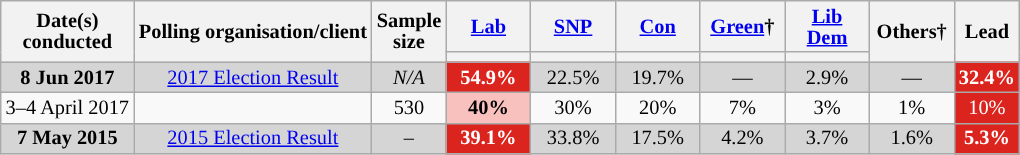<table class="wikitable sortable mw-datatable" style="text-align:center;font-size:85%;line-height:14px">
<tr>
<th rowspan="2">Date(s)<br>conducted</th>
<th rowspan="2">Polling organisation/client</th>
<th rowspan="2">Sample<br>size</th>
<th style="width:50px;" class="unsortable"><a href='#'>Lab</a></th>
<th style="width:50px;" class="unsortable"><a href='#'>SNP</a></th>
<th style="width:50px;" class="unsortable"><a href='#'>Con</a></th>
<th style="width:50px;" class="unsortable"><a href='#'>Green</a>†</th>
<th style="width:50px;" class="unsortable"><a href='#'>Lib Dem</a></th>
<th style="width:50px;" rowspan="2" class="unsortable">Others†</th>
<th class="unsortable" style="width:20px;" rowspan="2">Lead</th>
</tr>
<tr>
<th class="unsortable" style="color:inherit;background:"></th>
<th class="unsortable" style="color:inherit;background:"></th>
<th class="unsortable" style="color:inherit;background:"></th>
<th class="unsortable" style="color:inherit;background:"></th>
<th class="unsortable" style="color:inherit;background:"></th>
</tr>
<tr>
<td style="background:#D5D5D5"><strong>8 Jun 2017</strong></td>
<td style="background:#D5D5D5"><a href='#'>2017 Election Result</a></td>
<td style="background:#D5D5D5"><em>N/A</em></td>
<td style="background:#dc241f;color:White;"><strong>54.9%</strong></td>
<td style="background:#D5D5D5">22.5%</td>
<td style="background:#D5D5D5">19.7%</td>
<td style="background:#D5D5D5">—</td>
<td style="background:#D5D5D5">2.9%</td>
<td style="background:#D5D5D5">—</td>
<td style="background:#dc241f;color:White;"><strong>32.4%</strong></td>
</tr>
<tr>
<td>3–4 April 2017</td>
<td></td>
<td>530</td>
<td style="background:#F8C1BE"><strong>40%</strong></td>
<td>30%</td>
<td>20%</td>
<td>7%</td>
<td>3%</td>
<td>1%</td>
<td style="background:#dc241f;color:White;">10%</td>
</tr>
<tr>
<td style="background:#D5D5D5"><strong>7 May 2015</strong></td>
<td style="background:#D5D5D5"><a href='#'>2015 Election Result</a></td>
<td style="background:#D5D5D5">–</td>
<td style="background:#dc241f;color:White;"><strong>39.1%</strong></td>
<td style="background:#D5D5D5">33.8%</td>
<td style="background:#D5D5D5">17.5%</td>
<td style="background:#D5D5D5">4.2%</td>
<td style="background:#D5D5D5">3.7%</td>
<td style="background:#D5D5D5">1.6%</td>
<td style="background:#dc241f;color:White;"><strong>5.3%</strong></td>
</tr>
</table>
